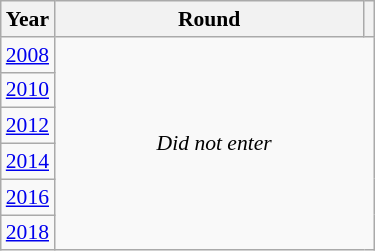<table class="wikitable" style="text-align: center; font-size:90%">
<tr>
<th>Year</th>
<th style="width:200px">Round</th>
<th></th>
</tr>
<tr>
<td><a href='#'>2008</a></td>
<td colspan="2" rowspan="6"><em>Did not enter</em></td>
</tr>
<tr>
<td><a href='#'>2010</a></td>
</tr>
<tr>
<td><a href='#'>2012</a></td>
</tr>
<tr>
<td><a href='#'>2014</a></td>
</tr>
<tr>
<td><a href='#'>2016</a></td>
</tr>
<tr>
<td><a href='#'>2018</a></td>
</tr>
</table>
